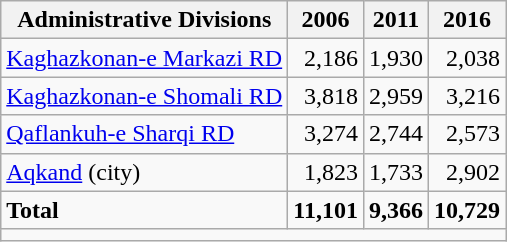<table class="wikitable">
<tr>
<th>Administrative Divisions</th>
<th>2006</th>
<th>2011</th>
<th>2016</th>
</tr>
<tr>
<td><a href='#'>Kaghazkonan-e Markazi RD</a></td>
<td style="text-align: right;">2,186</td>
<td style="text-align: right;">1,930</td>
<td style="text-align: right;">2,038</td>
</tr>
<tr>
<td><a href='#'>Kaghazkonan-e Shomali RD</a></td>
<td style="text-align: right;">3,818</td>
<td style="text-align: right;">2,959</td>
<td style="text-align: right;">3,216</td>
</tr>
<tr>
<td><a href='#'>Qaflankuh-e Sharqi RD</a></td>
<td style="text-align: right;">3,274</td>
<td style="text-align: right;">2,744</td>
<td style="text-align: right;">2,573</td>
</tr>
<tr>
<td><a href='#'>Aqkand</a> (city)</td>
<td style="text-align: right;">1,823</td>
<td style="text-align: right;">1,733</td>
<td style="text-align: right;">2,902</td>
</tr>
<tr>
<td><strong>Total</strong></td>
<td style="text-align: right;"><strong>11,101</strong></td>
<td style="text-align: right;"><strong>9,366</strong></td>
<td style="text-align: right;"><strong>10,729</strong></td>
</tr>
<tr>
<td colspan=4></td>
</tr>
</table>
